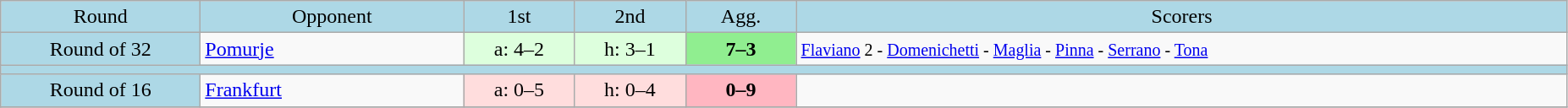<table class="wikitable" style="text-align:center">
<tr bgcolor=lightblue>
<td width=150px>Round</td>
<td width=200px>Opponent</td>
<td width=80px>1st</td>
<td width=80px>2nd</td>
<td width=80px>Agg.</td>
<td width=600px>Scorers</td>
</tr>
<tr>
<td bgcolor=lightblue>Round of 32</td>
<td align=left> <a href='#'>Pomurje</a></td>
<td bgcolor="#ddffdd">a: 4–2</td>
<td bgcolor="#ddffdd">h: 3–1</td>
<td bgcolor=lightgreen><strong>7–3</strong></td>
<td align=left><small><a href='#'>Flaviano</a> 2 - <a href='#'>Domenichetti</a> - <a href='#'>Maglia</a> - <a href='#'>Pinna</a> - <a href='#'>Serrano</a> - <a href='#'>Tona</a></small></td>
</tr>
<tr bgcolor=lightblue>
<td colspan=6></td>
</tr>
<tr>
<td bgcolor=lightblue>Round of 16</td>
<td align=left> <a href='#'>Frankfurt</a></td>
<td bgcolor="#ffdddd">a: 0–5</td>
<td bgcolor="#ffdddd">h: 0–4</td>
<td bgcolor=lightpink><strong>0–9</strong></td>
<td align=left></td>
</tr>
<tr>
</tr>
</table>
